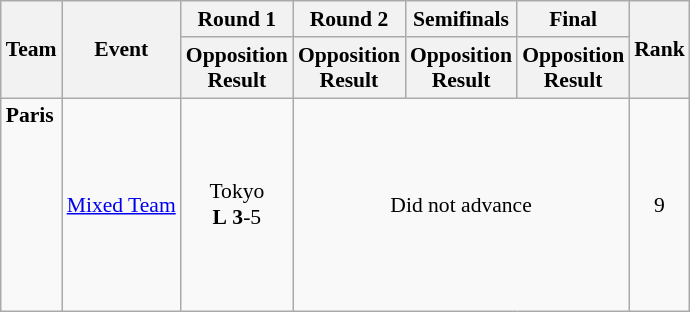<table class="wikitable" border="1" style="font-size:90%">
<tr>
<th rowspan=2>Team</th>
<th rowspan=2>Event</th>
<th>Round 1</th>
<th>Round 2</th>
<th>Semifinals</th>
<th>Final</th>
<th rowspan=2>Rank</th>
</tr>
<tr>
<th>Opposition<br>Result</th>
<th>Opposition<br>Result</th>
<th>Opposition<br>Result</th>
<th>Opposition<br>Result</th>
</tr>
<tr>
<td><strong>Paris</strong><br><br><br><br><br><br><br><br></td>
<td><a href='#'>Mixed Team</a></td>
<td align=center>Tokyo <br> <strong>L</strong> <strong>3</strong>-5</td>
<td align=center colspan=3>Did not advance</td>
<td align=center>9</td>
</tr>
</table>
